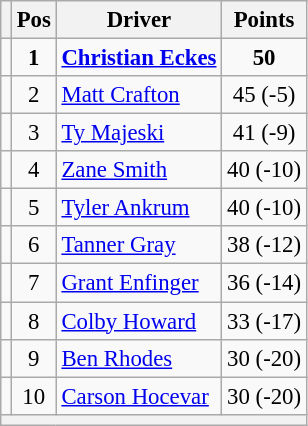<table class="wikitable" style="font-size: 95%;">
<tr>
<th></th>
<th>Pos</th>
<th>Driver</th>
<th>Points</th>
</tr>
<tr>
<td align="left"></td>
<td style="text-align:center;"><strong>1</strong></td>
<td><strong><a href='#'>Christian Eckes</a></strong></td>
<td style="text-align:center;"><strong>50</strong></td>
</tr>
<tr>
<td align="left"></td>
<td style="text-align:center;">2</td>
<td><a href='#'>Matt Crafton</a></td>
<td style="text-align:center;">45 (-5)</td>
</tr>
<tr>
<td align="left"></td>
<td style="text-align:center;">3</td>
<td><a href='#'>Ty Majeski</a></td>
<td style="text-align:center;">41 (-9)</td>
</tr>
<tr>
<td align="left"></td>
<td style="text-align:center;">4</td>
<td><a href='#'>Zane Smith</a></td>
<td style="text-align:center;">40 (-10)</td>
</tr>
<tr>
<td align="left"></td>
<td style="text-align:center;">5</td>
<td><a href='#'>Tyler Ankrum</a></td>
<td style="text-align:center;">40 (-10)</td>
</tr>
<tr>
<td align="left"></td>
<td style="text-align:center;">6</td>
<td><a href='#'>Tanner Gray</a></td>
<td style="text-align:center;">38 (-12)</td>
</tr>
<tr>
<td align="left"></td>
<td style="text-align:center;">7</td>
<td><a href='#'>Grant Enfinger</a></td>
<td style="text-align:center;">36 (-14)</td>
</tr>
<tr>
<td align="left"></td>
<td style="text-align:center;">8</td>
<td><a href='#'>Colby Howard</a></td>
<td style="text-align:center;">33 (-17)</td>
</tr>
<tr>
<td align="left"></td>
<td style="text-align:center;">9</td>
<td><a href='#'>Ben Rhodes</a></td>
<td style="text-align:center;">30 (-20)</td>
</tr>
<tr>
<td align="left"></td>
<td style="text-align:center;">10</td>
<td><a href='#'>Carson Hocevar</a></td>
<td style="text-align:center;">30 (-20)</td>
</tr>
<tr class="sortbottom">
<th colspan="9"></th>
</tr>
</table>
